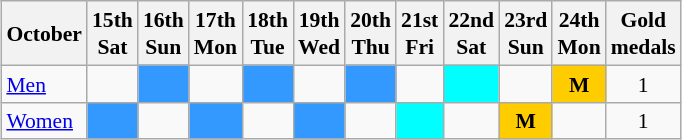<table class="wikitable" style="margin:0.5em auto; font-size:90%; line-height:1.25em;">
<tr>
<th>October</th>
<th>15th<br>Sat</th>
<th>16th<br>Sun</th>
<th>17th<br>Mon</th>
<th>18th<br>Tue</th>
<th>19th<br>Wed</th>
<th>20th<br>Thu</th>
<th>21st<br>Fri</th>
<th>22nd<br>Sat</th>
<th>23rd<br>Sun</th>
<th>24th<br>Mon</th>
<th>Gold<br>medals</th>
</tr>
<tr align="center">
<td align="left"><a href='#'>Men</a></td>
<td></td>
<td bgcolor="#3399ff"></td>
<td></td>
<td bgcolor="#3399ff"></td>
<td></td>
<td bgcolor="#3399ff"></td>
<td></td>
<td bgcolor="#00FFFF"></td>
<td></td>
<td bgcolor=#ffcc00><strong>M</strong></td>
<td>1</td>
</tr>
<tr align="center">
<td align="left"><a href='#'>Women</a></td>
<td bgcolor="#3399ff"></td>
<td></td>
<td bgcolor="#3399ff"></td>
<td></td>
<td bgcolor="#3399ff"></td>
<td></td>
<td bgcolor="#00FFFF"></td>
<td></td>
<td bgcolor=#ffcc00><strong>M</strong></td>
<td></td>
<td>1</td>
</tr>
</table>
